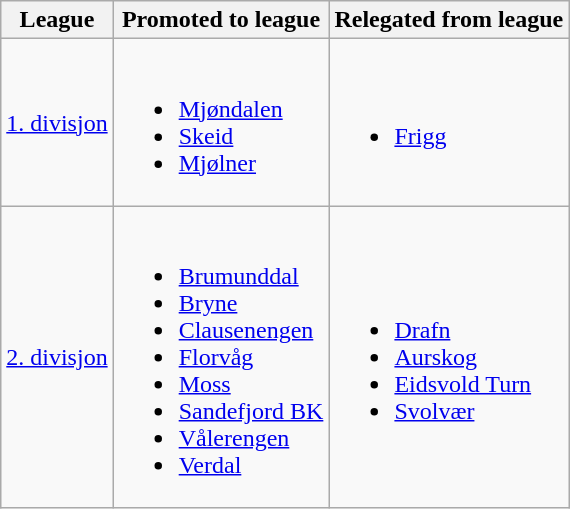<table class="wikitable">
<tr r>
<th>League</th>
<th>Promoted to league</th>
<th>Relegated from league</th>
</tr>
<tr>
<td><a href='#'>1. divisjon</a></td>
<td><br><ul><li><a href='#'>Mjøndalen</a></li><li><a href='#'>Skeid</a></li><li><a href='#'>Mjølner</a></li></ul></td>
<td><br><ul><li><a href='#'>Frigg</a></li></ul></td>
</tr>
<tr>
<td><a href='#'>2. divisjon</a></td>
<td><br><ul><li><a href='#'>Brumunddal</a></li><li><a href='#'>Bryne</a></li><li><a href='#'>Clausenengen</a></li><li><a href='#'>Florvåg</a></li><li><a href='#'>Moss</a></li><li><a href='#'>Sandefjord BK</a></li><li><a href='#'>Vålerengen</a></li><li><a href='#'>Verdal</a></li></ul></td>
<td><br><ul><li><a href='#'>Drafn</a></li><li><a href='#'>Aurskog</a></li><li><a href='#'>Eidsvold Turn</a></li><li><a href='#'>Svolvær</a></li></ul></td>
</tr>
</table>
